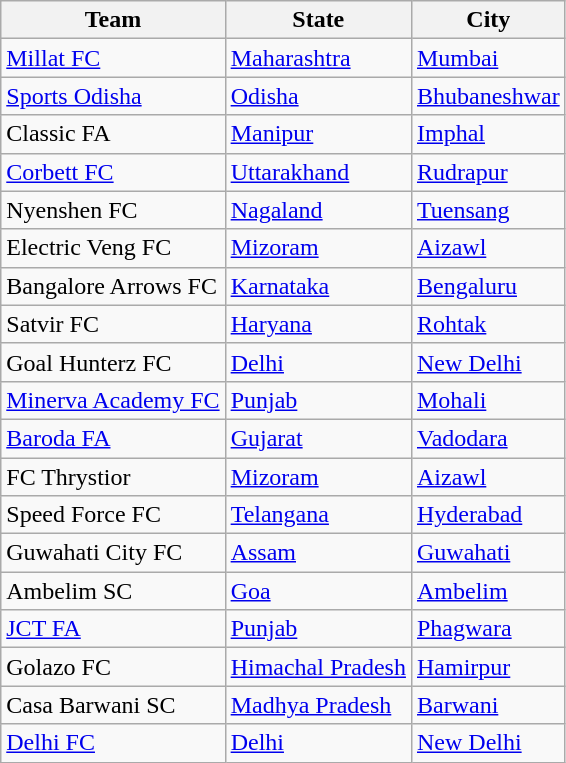<table class="wikitable sortable">
<tr>
<th>Team</th>
<th>State</th>
<th>City</th>
</tr>
<tr>
<td><a href='#'>Millat FC</a></td>
<td><a href='#'>Maharashtra</a></td>
<td><a href='#'>Mumbai</a></td>
</tr>
<tr>
<td><a href='#'>Sports Odisha</a></td>
<td><a href='#'>Odisha</a></td>
<td><a href='#'>Bhubaneshwar</a></td>
</tr>
<tr>
<td>Classic FA</td>
<td><a href='#'>Manipur</a></td>
<td><a href='#'>Imphal</a></td>
</tr>
<tr>
<td><a href='#'>Corbett FC</a></td>
<td><a href='#'>Uttarakhand</a></td>
<td><a href='#'>Rudrapur</a></td>
</tr>
<tr>
<td>Nyenshen FC</td>
<td><a href='#'>Nagaland</a></td>
<td><a href='#'>Tuensang</a></td>
</tr>
<tr>
<td>Electric Veng FC</td>
<td><a href='#'>Mizoram</a></td>
<td><a href='#'>Aizawl</a></td>
</tr>
<tr>
<td>Bangalore Arrows FC</td>
<td><a href='#'>Karnataka</a></td>
<td><a href='#'>Bengaluru</a></td>
</tr>
<tr>
<td>Satvir FC</td>
<td><a href='#'>Haryana</a></td>
<td><a href='#'>Rohtak</a></td>
</tr>
<tr>
<td>Goal Hunterz FC</td>
<td><a href='#'>Delhi</a></td>
<td><a href='#'>New Delhi</a></td>
</tr>
<tr>
<td><a href='#'>Minerva Academy FC</a></td>
<td><a href='#'>Punjab</a></td>
<td><a href='#'>Mohali</a></td>
</tr>
<tr>
<td><a href='#'>Baroda FA</a></td>
<td><a href='#'>Gujarat</a></td>
<td><a href='#'>Vadodara</a></td>
</tr>
<tr>
<td>FC Thrystior</td>
<td><a href='#'>Mizoram</a></td>
<td><a href='#'>Aizawl</a></td>
</tr>
<tr>
<td>Speed Force FC</td>
<td><a href='#'>Telangana</a></td>
<td><a href='#'>Hyderabad</a></td>
</tr>
<tr>
<td>Guwahati City FC</td>
<td><a href='#'>Assam</a></td>
<td><a href='#'>Guwahati</a></td>
</tr>
<tr>
<td>Ambelim SC</td>
<td><a href='#'>Goa</a></td>
<td><a href='#'>Ambelim</a></td>
</tr>
<tr>
<td><a href='#'>JCT FA</a></td>
<td><a href='#'>Punjab</a></td>
<td><a href='#'>Phagwara</a></td>
</tr>
<tr>
<td>Golazo FC</td>
<td><a href='#'>Himachal Pradesh</a></td>
<td><a href='#'>Hamirpur</a></td>
</tr>
<tr>
<td>Casa Barwani SC</td>
<td><a href='#'>Madhya Pradesh</a></td>
<td><a href='#'>Barwani</a></td>
</tr>
<tr>
<td><a href='#'>Delhi FC</a></td>
<td><a href='#'>Delhi</a></td>
<td><a href='#'>New Delhi</a></td>
</tr>
</table>
